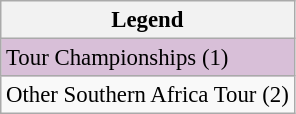<table class="wikitable" style="font-size:95%;">
<tr>
<th>Legend</th>
</tr>
<tr style="background:thistle;">
<td>Tour Championships (1)</td>
</tr>
<tr>
<td>Other Southern Africa Tour (2)</td>
</tr>
</table>
